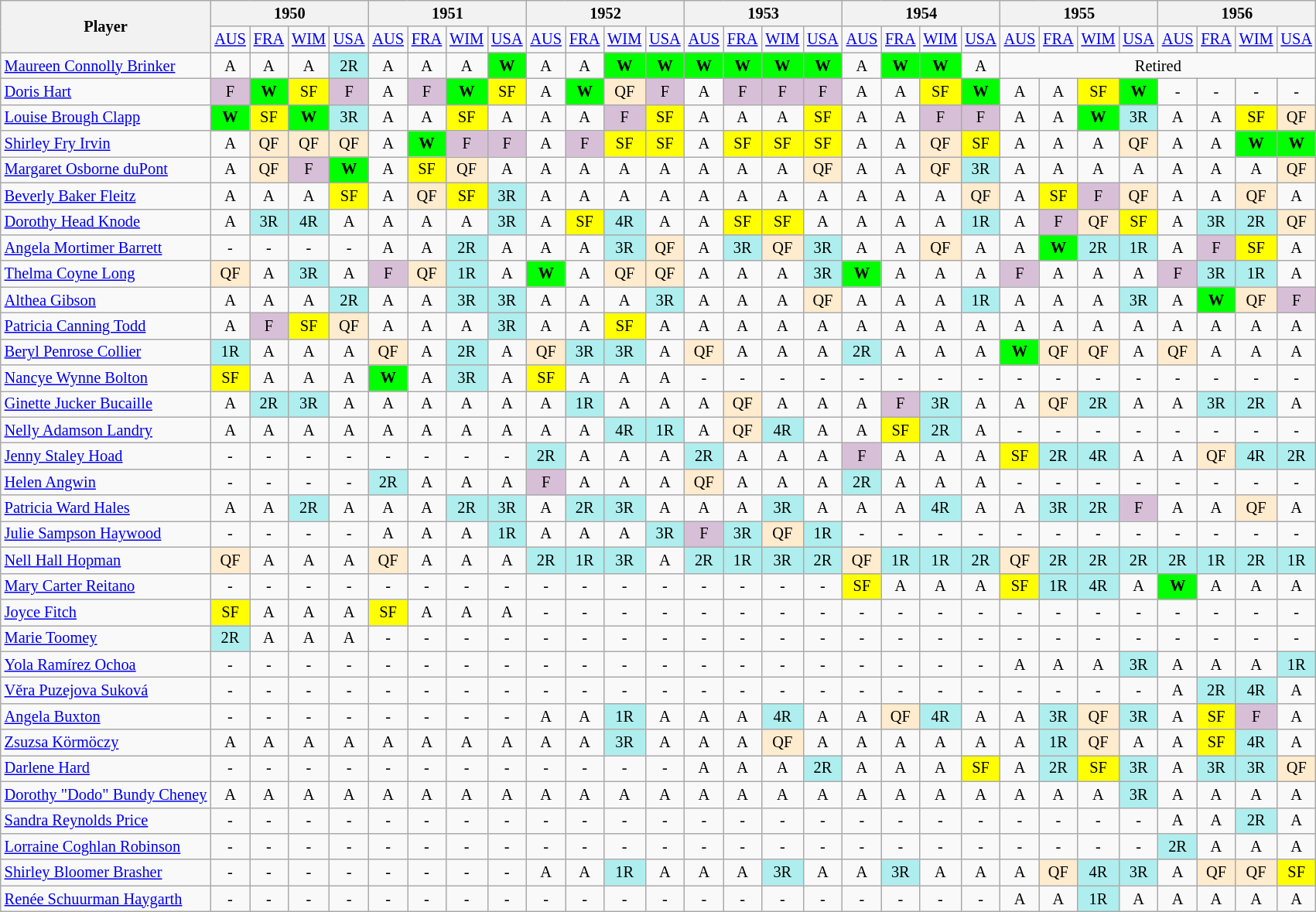<table class="wikitable" style="font-size:85%;">
<tr>
<th rowspan="2">Player</th>
<th colspan="4">1950</th>
<th colspan="4">1951</th>
<th colspan="4">1952</th>
<th colspan="4">1953</th>
<th colspan="4">1954</th>
<th colspan="4">1955</th>
<th colspan="4">1956</th>
</tr>
<tr>
<td><a href='#'>AUS</a></td>
<td><a href='#'>FRA</a></td>
<td><a href='#'>WIM</a></td>
<td><a href='#'>USA</a></td>
<td><a href='#'>AUS</a></td>
<td><a href='#'>FRA</a></td>
<td><a href='#'>WIM</a></td>
<td><a href='#'>USA</a></td>
<td><a href='#'>AUS</a></td>
<td><a href='#'>FRA</a></td>
<td><a href='#'>WIM</a></td>
<td><a href='#'>USA</a></td>
<td><a href='#'>AUS</a></td>
<td><a href='#'>FRA</a></td>
<td><a href='#'>WIM</a></td>
<td><a href='#'>USA</a></td>
<td><a href='#'>AUS</a></td>
<td><a href='#'>FRA</a></td>
<td><a href='#'>WIM</a></td>
<td><a href='#'>USA</a></td>
<td><a href='#'>AUS</a></td>
<td><a href='#'>FRA</a></td>
<td><a href='#'>WIM</a></td>
<td><a href='#'>USA</a></td>
<td><a href='#'>AUS</a></td>
<td><a href='#'>FRA</a></td>
<td><a href='#'>WIM</a></td>
<td><a href='#'>USA</a></td>
</tr>
<tr align="center">
<td align="left"> <a href='#'>Maureen Connolly Brinker</a></td>
<td>A</td>
<td>A</td>
<td>A</td>
<td style="background:#afeeee;">2R</td>
<td>A</td>
<td>A</td>
<td>A</td>
<td style="background:#00ff00;"><strong>W</strong></td>
<td>A</td>
<td>A</td>
<td style="background:#00ff00;"><strong>W</strong></td>
<td style="background:#00ff00;"><strong>W</strong></td>
<td style="background:#00ff00;"><strong>W</strong></td>
<td style="background:#00ff00;"><strong>W</strong></td>
<td style="background:#00ff00;"><strong>W</strong></td>
<td style="background:#00ff00;"><strong>W</strong></td>
<td>A</td>
<td style="background:#00ff00;"><strong>W</strong></td>
<td style="background:#00ff00;"><strong>W</strong></td>
<td>A</td>
<td colspan="8">Retired</td>
</tr>
<tr align="center">
<td align="left"> <a href='#'>Doris Hart</a></td>
<td style="background:#D8BFD8;">F</td>
<td style="background:#00ff00;"><strong>W</strong></td>
<td style="background:yellow;">SF</td>
<td style="background:#D8BFD8;">F</td>
<td>A</td>
<td style="background:#D8BFD8;">F</td>
<td style="background:#00ff00;"><strong>W</strong></td>
<td style="background:yellow;">SF</td>
<td>A</td>
<td style="background:#00ff00;"><strong>W</strong></td>
<td style="background:#ffebcd;">QF</td>
<td style="background:#D8BFD8;">F</td>
<td>A</td>
<td style="background:#D8BFD8;">F</td>
<td style="background:#D8BFD8;">F</td>
<td style="background:#D8BFD8;">F</td>
<td>A</td>
<td>A</td>
<td style="background:yellow;">SF</td>
<td style="background:#00ff00;"><strong>W</strong></td>
<td>A</td>
<td>A</td>
<td style="background:yellow;">SF</td>
<td style="background:#00ff00;"><strong>W</strong></td>
<td>-</td>
<td>-</td>
<td>-</td>
<td>-</td>
</tr>
<tr align="center">
<td align="left"> <a href='#'>Louise Brough Clapp</a></td>
<td style="background:#00ff00;"><strong>W</strong></td>
<td style="background:yellow;">SF</td>
<td style="background:#00ff00;"><strong>W</strong></td>
<td style="background:#afeeee;">3R</td>
<td>A</td>
<td>A</td>
<td style="background:yellow;">SF</td>
<td>A</td>
<td>A</td>
<td>A</td>
<td style="background:#D8BFD8;">F</td>
<td style="background:yellow;">SF</td>
<td>A</td>
<td>A</td>
<td>A</td>
<td style="background:yellow;">SF</td>
<td>A</td>
<td>A</td>
<td style="background:#D8BFD8;">F</td>
<td style="background:#D8BFD8;">F</td>
<td>A</td>
<td>A</td>
<td style="background:#00ff00;"><strong>W</strong></td>
<td style="background:#afeeee;">3R</td>
<td>A</td>
<td>A</td>
<td style="background:yellow;">SF</td>
<td style="background:#ffebcd;">QF</td>
</tr>
<tr align="center">
<td align="left"> <a href='#'>Shirley Fry Irvin</a></td>
<td>A</td>
<td style="background:#ffebcd;">QF</td>
<td style="background:#ffebcd;">QF</td>
<td style="background:#ffebcd;">QF</td>
<td>A</td>
<td style="background:#00ff00;"><strong>W</strong></td>
<td style="background:#D8BFD8;">F</td>
<td style="background:#D8BFD8;">F</td>
<td>A</td>
<td style="background:#D8BFD8;">F</td>
<td style="background:yellow;">SF</td>
<td style="background:yellow;">SF</td>
<td>A</td>
<td style="background:yellow;">SF</td>
<td style="background:yellow;">SF</td>
<td style="background:yellow;">SF</td>
<td>A</td>
<td>A</td>
<td style="background:#ffebcd;">QF</td>
<td style="background:yellow;">SF</td>
<td>A</td>
<td>A</td>
<td>A</td>
<td style="background:#ffebcd;">QF</td>
<td>A</td>
<td>A</td>
<td style="background:#00ff00;"><strong>W</strong></td>
<td style="background:#00ff00;"><strong>W</strong></td>
</tr>
<tr align="center">
<td align="left"> <a href='#'>Margaret Osborne duPont</a></td>
<td>A</td>
<td style="background:#ffebcd;">QF</td>
<td style="background:#D8BFD8;">F</td>
<td style="background:#00ff00;"><strong>W</strong></td>
<td>A</td>
<td style="background:yellow;">SF</td>
<td style="background:#ffebcd;">QF</td>
<td>A</td>
<td>A</td>
<td>A</td>
<td>A</td>
<td>A</td>
<td>A</td>
<td>A</td>
<td>A</td>
<td style="background:#ffebcd;">QF</td>
<td>A</td>
<td>A</td>
<td style="background:#ffebcd;">QF</td>
<td style="background:#afeeee;">3R</td>
<td>A</td>
<td>A</td>
<td>A</td>
<td>A</td>
<td>A</td>
<td>A</td>
<td>A</td>
<td style="background:#ffebcd;">QF</td>
</tr>
<tr align="center">
<td align="left"> <a href='#'>Beverly Baker Fleitz</a></td>
<td>A</td>
<td>A</td>
<td>A</td>
<td style="background:yellow;">SF</td>
<td>A</td>
<td style="background:#ffebcd;">QF</td>
<td style="background:yellow;">SF</td>
<td style="background:#afeeee;">3R</td>
<td>A</td>
<td>A</td>
<td>A</td>
<td>A</td>
<td>A</td>
<td>A</td>
<td>A</td>
<td>A</td>
<td>A</td>
<td>A</td>
<td>A</td>
<td style="background:#ffebcd;">QF</td>
<td>A</td>
<td style="background:yellow;">SF</td>
<td style="background:#D8BFD8;">F</td>
<td style="background:#ffebcd;">QF</td>
<td>A</td>
<td>A</td>
<td style="background:#ffebcd;">QF</td>
<td>A</td>
</tr>
<tr align="center">
<td align="left"> <a href='#'>Dorothy Head Knode</a></td>
<td>A</td>
<td style="background:#afeeee;">3R</td>
<td style="background:#afeeee;">4R</td>
<td>A</td>
<td>A</td>
<td>A</td>
<td>A</td>
<td style="background:#afeeee;">3R</td>
<td>A</td>
<td style="background:yellow;">SF</td>
<td style="background:#afeeee;">4R</td>
<td>A</td>
<td>A</td>
<td style="background:yellow;">SF</td>
<td style="background:yellow;">SF</td>
<td>A</td>
<td>A</td>
<td>A</td>
<td>A</td>
<td style="background:#afeeee;">1R</td>
<td>A</td>
<td style="background:#D8BFD8;">F</td>
<td style="background:#ffebcd;">QF</td>
<td style="background:yellow;">SF</td>
<td>A</td>
<td style="background:#afeeee;">3R</td>
<td style="background:#afeeee;">2R</td>
<td style="background:#ffebcd;">QF</td>
</tr>
<tr align="center">
<td align="left"> <a href='#'>Angela Mortimer Barrett</a></td>
<td>-</td>
<td>-</td>
<td>-</td>
<td>-</td>
<td>A</td>
<td>A</td>
<td style="background:#afeeee;">2R</td>
<td>A</td>
<td>A</td>
<td>A</td>
<td style="background:#afeeee;">3R</td>
<td style="background:#ffebcd;">QF</td>
<td>A</td>
<td style="background:#afeeee;">3R</td>
<td style="background:#ffebcd;">QF</td>
<td style="background:#afeeee;">3R</td>
<td>A</td>
<td>A</td>
<td style="background:#ffebcd;">QF</td>
<td>A</td>
<td>A</td>
<td style="background:#00ff00;"><strong>W</strong></td>
<td style="background:#afeeee;">2R</td>
<td style="background:#afeeee;">1R</td>
<td>A</td>
<td style="background:#D8BFD8;">F</td>
<td style="background:yellow;">SF</td>
<td>A</td>
</tr>
<tr align="center">
<td align="left"> <a href='#'>Thelma Coyne Long</a></td>
<td style="background:#ffebcd;">QF</td>
<td>A</td>
<td style="background:#afeeee;">3R</td>
<td>A</td>
<td style="background:#D8BFD8;">F</td>
<td style="background:#ffebcd;">QF</td>
<td style="background:#afeeee;">1R</td>
<td>A</td>
<td style="background:#00ff00;"><strong>W</strong></td>
<td>A</td>
<td style="background:#ffebcd;">QF</td>
<td style="background:#ffebcd;">QF</td>
<td>A</td>
<td>A</td>
<td>A</td>
<td style="background:#afeeee;">3R</td>
<td style="background:#00ff00;"><strong>W</strong></td>
<td>A</td>
<td>A</td>
<td>A</td>
<td style="background:#D8BFD8;">F</td>
<td>A</td>
<td>A</td>
<td>A</td>
<td style="background:#D8BFD8;">F</td>
<td style="background:#afeeee;">3R</td>
<td style="background:#afeeee;">1R</td>
<td>A</td>
</tr>
<tr align="center">
<td align="left"> <a href='#'>Althea Gibson</a></td>
<td>A</td>
<td>A</td>
<td>A</td>
<td style="background:#afeeee;">2R</td>
<td>A</td>
<td>A</td>
<td style="background:#afeeee;">3R</td>
<td style="background:#afeeee;">3R</td>
<td>A</td>
<td>A</td>
<td>A</td>
<td style="background:#afeeee;">3R</td>
<td>A</td>
<td>A</td>
<td>A</td>
<td style="background:#ffebcd;">QF</td>
<td>A</td>
<td>A</td>
<td>A</td>
<td style="background:#afeeee;">1R</td>
<td>A</td>
<td>A</td>
<td>A</td>
<td style="background:#afeeee;">3R</td>
<td>A</td>
<td style="background:#00ff00;"><strong>W</strong></td>
<td style="background:#ffebcd;">QF</td>
<td style="background:#D8BFD8;">F</td>
</tr>
<tr align="center">
<td align="left"> <a href='#'>Patricia Canning Todd</a></td>
<td>A</td>
<td style="background:#D8BFD8;">F</td>
<td style="background:yellow;">SF</td>
<td style="background:#ffebcd;">QF</td>
<td>A</td>
<td>A</td>
<td>A</td>
<td style="background:#afeeee;">3R</td>
<td>A</td>
<td>A</td>
<td style="background:yellow;">SF</td>
<td>A</td>
<td>A</td>
<td>A</td>
<td>A</td>
<td>A</td>
<td>A</td>
<td>A</td>
<td>A</td>
<td>A</td>
<td>A</td>
<td>A</td>
<td>A</td>
<td>A</td>
<td>A</td>
<td>A</td>
<td>A</td>
<td>A</td>
</tr>
<tr align="center">
<td align="left"> <a href='#'>Beryl Penrose Collier</a></td>
<td style="background:#afeeee;">1R</td>
<td>A</td>
<td>A</td>
<td>A</td>
<td style="background:#ffebcd;">QF</td>
<td>A</td>
<td style="background:#afeeee;">2R</td>
<td>A</td>
<td style="background:#ffebcd;">QF</td>
<td style="background:#afeeee;">3R</td>
<td style="background:#afeeee;">3R</td>
<td>A</td>
<td style="background:#ffebcd;">QF</td>
<td>A</td>
<td>A</td>
<td>A</td>
<td style="background:#afeeee;">2R</td>
<td>A</td>
<td>A</td>
<td>A</td>
<td style="background:#00ff00;"><strong>W</strong></td>
<td style="background:#ffebcd;">QF</td>
<td style="background:#ffebcd;">QF</td>
<td>A</td>
<td style="background:#ffebcd;">QF</td>
<td>A</td>
<td>A</td>
<td>A</td>
</tr>
<tr align="center">
<td align="left"> <a href='#'>Nancye Wynne Bolton</a></td>
<td style="background:yellow;">SF</td>
<td>A</td>
<td>A</td>
<td>A</td>
<td style="background:#00ff00;"><strong>W</strong></td>
<td>A</td>
<td style="background:#afeeee;">3R</td>
<td>A</td>
<td style="background:yellow;">SF</td>
<td>A</td>
<td>A</td>
<td>A</td>
<td>-</td>
<td>-</td>
<td>-</td>
<td>-</td>
<td>-</td>
<td>-</td>
<td>-</td>
<td>-</td>
<td>-</td>
<td>-</td>
<td>-</td>
<td>-</td>
<td>-</td>
<td>-</td>
<td>-</td>
<td>-</td>
</tr>
<tr align="center">
<td align="left"> <a href='#'>Ginette Jucker Bucaille</a></td>
<td>A</td>
<td style="background:#afeeee;">2R</td>
<td style="background:#afeeee;">3R</td>
<td>A</td>
<td>A</td>
<td>A</td>
<td>A</td>
<td>A</td>
<td>A</td>
<td style="background:#afeeee;">1R</td>
<td>A</td>
<td>A</td>
<td>A</td>
<td style="background:#ffebcd;">QF</td>
<td>A</td>
<td>A</td>
<td>A</td>
<td style="background:#D8BFD8;">F</td>
<td style="background:#afeeee;">3R</td>
<td>A</td>
<td>A</td>
<td style="background:#ffebcd;">QF</td>
<td style="background:#afeeee;">2R</td>
<td>A</td>
<td>A</td>
<td style="background:#afeeee;">3R</td>
<td style="background:#afeeee;">2R</td>
<td>A</td>
</tr>
<tr align="center">
<td align="left"> <a href='#'>Nelly Adamson Landry</a></td>
<td>A</td>
<td>A</td>
<td>A</td>
<td>A</td>
<td>A</td>
<td>A</td>
<td>A</td>
<td>A</td>
<td>A</td>
<td>A</td>
<td style="background:#afeeee;">4R</td>
<td style="background:#afeeee;">1R</td>
<td>A</td>
<td style="background:#ffebcd;">QF</td>
<td style="background:#afeeee;">4R</td>
<td>A</td>
<td>A</td>
<td style="background:yellow;">SF</td>
<td style="background:#afeeee;">2R</td>
<td>A</td>
<td>-</td>
<td>-</td>
<td>-</td>
<td>-</td>
<td>-</td>
<td>-</td>
<td>-</td>
<td>-</td>
</tr>
<tr align="center">
<td align="left"> <a href='#'>Jenny Staley Hoad</a></td>
<td>-</td>
<td>-</td>
<td>-</td>
<td>-</td>
<td>-</td>
<td>-</td>
<td>-</td>
<td>-</td>
<td style="background:#afeeee;">2R</td>
<td>A</td>
<td>A</td>
<td>A</td>
<td style="background:#afeeee;">2R</td>
<td>A</td>
<td>A</td>
<td>A</td>
<td style="background:#D8BFD8;">F</td>
<td>A</td>
<td>A</td>
<td>A</td>
<td style="background:yellow;">SF</td>
<td style="background:#afeeee;">2R</td>
<td style="background:#afeeee;">4R</td>
<td>A</td>
<td>A</td>
<td style="background:#ffebcd;">QF</td>
<td style="background:#afeeee;">4R</td>
<td style="background:#afeeee;">2R</td>
</tr>
<tr align="center">
<td align="left"> <a href='#'>Helen Angwin</a></td>
<td>-</td>
<td>-</td>
<td>-</td>
<td>-</td>
<td style="background:#afeeee;">2R</td>
<td>A</td>
<td>A</td>
<td>A</td>
<td style="background:#D8BFD8;">F</td>
<td>A</td>
<td>A</td>
<td>A</td>
<td style="background:#ffebcd;">QF</td>
<td>A</td>
<td>A</td>
<td>A</td>
<td style="background:#afeeee;">2R</td>
<td>A</td>
<td>A</td>
<td>A</td>
<td>-</td>
<td>-</td>
<td>-</td>
<td>-</td>
<td>-</td>
<td>-</td>
<td>-</td>
<td>-</td>
</tr>
<tr align="center">
<td align="left"> <a href='#'>Patricia Ward Hales</a></td>
<td>A</td>
<td>A</td>
<td style="background:#afeeee;">2R</td>
<td>A</td>
<td>A</td>
<td>A</td>
<td style="background:#afeeee;">2R</td>
<td style="background:#afeeee;">3R</td>
<td>A</td>
<td style="background:#afeeee;">2R</td>
<td style="background:#afeeee;">3R</td>
<td>A</td>
<td>A</td>
<td>A</td>
<td style="background:#afeeee;">3R</td>
<td>A</td>
<td>A</td>
<td>A</td>
<td style="background:#afeeee;">4R</td>
<td>A</td>
<td>A</td>
<td style="background:#afeeee;">3R</td>
<td style="background:#afeeee;">2R</td>
<td style="background:#D8BFD8;">F</td>
<td>A</td>
<td>A</td>
<td style="background:#ffebcd;">QF</td>
<td>A</td>
</tr>
<tr align="center">
<td align="left"> <a href='#'>Julie Sampson Haywood</a></td>
<td>-</td>
<td>-</td>
<td>-</td>
<td>-</td>
<td>A</td>
<td>A</td>
<td>A</td>
<td style="background:#afeeee;">1R</td>
<td>A</td>
<td>A</td>
<td>A</td>
<td style="background:#afeeee;">3R</td>
<td style="background:#D8BFD8;">F</td>
<td style="background:#afeeee;">3R</td>
<td style="background:#ffebcd;">QF</td>
<td style="background:#afeeee;">1R</td>
<td>-</td>
<td>-</td>
<td>-</td>
<td>-</td>
<td>-</td>
<td>-</td>
<td>-</td>
<td>-</td>
<td>-</td>
<td>-</td>
<td>-</td>
<td>-</td>
</tr>
<tr align="center">
<td align="left"> <a href='#'>Nell Hall Hopman</a></td>
<td style="background:#ffebcd;">QF</td>
<td>A</td>
<td>A</td>
<td>A</td>
<td style="background:#ffebcd;">QF</td>
<td>A</td>
<td>A</td>
<td>A</td>
<td style="background:#afeeee;">2R</td>
<td style="background:#afeeee;">1R</td>
<td style="background:#afeeee;">3R</td>
<td>A</td>
<td style="background:#afeeee;">2R</td>
<td style="background:#afeeee;">1R</td>
<td style="background:#afeeee;">3R</td>
<td style="background:#afeeee;">2R</td>
<td style="background:#ffebcd;">QF</td>
<td style="background:#afeeee;">1R</td>
<td style="background:#afeeee;">1R</td>
<td style="background:#afeeee;">2R</td>
<td style="background:#ffebcd;">QF</td>
<td style="background:#afeeee;">2R</td>
<td style="background:#afeeee;">2R</td>
<td style="background:#afeeee;">2R</td>
<td style="background:#afeeee;">2R</td>
<td style="background:#afeeee;">1R</td>
<td style="background:#afeeee;">2R</td>
<td style="background:#afeeee;">1R</td>
</tr>
<tr align="center">
<td align="left"> <a href='#'>Mary Carter Reitano</a></td>
<td>-</td>
<td>-</td>
<td>-</td>
<td>-</td>
<td>-</td>
<td>-</td>
<td>-</td>
<td>-</td>
<td>-</td>
<td>-</td>
<td>-</td>
<td>-</td>
<td>-</td>
<td>-</td>
<td>-</td>
<td>-</td>
<td style="background:yellow;">SF</td>
<td>A</td>
<td>A</td>
<td>A</td>
<td style="background:yellow;">SF</td>
<td style="background:#afeeee;">1R</td>
<td style="background:#afeeee;">4R</td>
<td>A</td>
<td style="background:#00ff00;"><strong>W</strong></td>
<td>A</td>
<td>A</td>
<td>A</td>
</tr>
<tr align="center">
<td align="left"> <a href='#'>Joyce Fitch</a></td>
<td style="background:yellow;">SF</td>
<td>A</td>
<td>A</td>
<td>A</td>
<td style="background:yellow;">SF</td>
<td>A</td>
<td>A</td>
<td>A</td>
<td>-</td>
<td>-</td>
<td>-</td>
<td>-</td>
<td>-</td>
<td>-</td>
<td>-</td>
<td>-</td>
<td>-</td>
<td>-</td>
<td>-</td>
<td>-</td>
<td>-</td>
<td>-</td>
<td>-</td>
<td>-</td>
<td>-</td>
<td>-</td>
<td>-</td>
<td>-</td>
</tr>
<tr align="center">
<td align="left"> <a href='#'>Marie Toomey</a></td>
<td style="background:#afeeee;">2R</td>
<td>A</td>
<td>A</td>
<td>A</td>
<td>-</td>
<td>-</td>
<td>-</td>
<td>-</td>
<td>-</td>
<td>-</td>
<td>-</td>
<td>-</td>
<td>-</td>
<td>-</td>
<td>-</td>
<td>-</td>
<td>-</td>
<td>-</td>
<td>-</td>
<td>-</td>
<td>-</td>
<td>-</td>
<td>-</td>
<td>-</td>
<td>-</td>
<td>-</td>
<td>-</td>
<td>-</td>
</tr>
<tr align="center">
<td align="left"> <a href='#'>Yola Ramírez Ochoa</a></td>
<td>-</td>
<td>-</td>
<td>-</td>
<td>-</td>
<td>-</td>
<td>-</td>
<td>-</td>
<td>-</td>
<td>-</td>
<td>-</td>
<td>-</td>
<td>-</td>
<td>-</td>
<td>-</td>
<td>-</td>
<td>-</td>
<td>-</td>
<td>-</td>
<td>-</td>
<td>-</td>
<td>A</td>
<td>A</td>
<td>A</td>
<td style="background:#afeeee;">3R</td>
<td>A</td>
<td>A</td>
<td>A</td>
<td style="background:#afeeee;">1R</td>
</tr>
<tr align="center">
<td align="left"> <a href='#'>Věra Puzejova Suková</a></td>
<td>-</td>
<td>-</td>
<td>-</td>
<td>-</td>
<td>-</td>
<td>-</td>
<td>-</td>
<td>-</td>
<td>-</td>
<td>-</td>
<td>-</td>
<td>-</td>
<td>-</td>
<td>-</td>
<td>-</td>
<td>-</td>
<td>-</td>
<td>-</td>
<td>-</td>
<td>-</td>
<td>-</td>
<td>-</td>
<td>-</td>
<td>-</td>
<td>A</td>
<td style="background:#afeeee;">2R</td>
<td style="background:#afeeee;">4R</td>
<td>A</td>
</tr>
<tr align="center">
<td align="left"> <a href='#'>Angela Buxton</a></td>
<td>-</td>
<td>-</td>
<td>-</td>
<td>-</td>
<td>-</td>
<td>-</td>
<td>-</td>
<td>-</td>
<td>A</td>
<td>A</td>
<td style="background:#afeeee;">1R</td>
<td>A</td>
<td>A</td>
<td>A</td>
<td style="background:#afeeee;">4R</td>
<td>A</td>
<td>A</td>
<td style="background:#ffebcd;">QF</td>
<td style="background:#afeeee;">4R</td>
<td>A</td>
<td>A</td>
<td style="background:#afeeee;">3R</td>
<td style="background:#ffebcd;">QF</td>
<td style="background:#afeeee;">3R</td>
<td>A</td>
<td style="background:yellow;">SF</td>
<td style="background:#D8BFD8;">F</td>
<td>A</td>
</tr>
<tr align="center">
<td align="left"> <a href='#'>Zsuzsa Körmöczy</a></td>
<td>A</td>
<td>A</td>
<td>A</td>
<td>A</td>
<td>A</td>
<td>A</td>
<td>A</td>
<td>A</td>
<td>A</td>
<td>A</td>
<td style="background:#afeeee;">3R</td>
<td>A</td>
<td>A</td>
<td>A</td>
<td style="background:#ffebcd;">QF</td>
<td>A</td>
<td>A</td>
<td>A</td>
<td>A</td>
<td>A</td>
<td>A</td>
<td style="background:#afeeee;">1R</td>
<td style="background:#ffebcd;">QF</td>
<td>A</td>
<td>A</td>
<td style="background:yellow;">SF</td>
<td style="background:#afeeee;">4R</td>
<td>A</td>
</tr>
<tr align="center">
<td align="left"> <a href='#'>Darlene Hard</a></td>
<td>-</td>
<td>-</td>
<td>-</td>
<td>-</td>
<td>-</td>
<td>-</td>
<td>-</td>
<td>-</td>
<td>-</td>
<td>-</td>
<td>-</td>
<td>-</td>
<td>A</td>
<td>A</td>
<td>A</td>
<td style="background:#afeeee;">2R</td>
<td>A</td>
<td>A</td>
<td>A</td>
<td style="background:yellow;">SF</td>
<td>A</td>
<td style="background:#afeeee;">2R</td>
<td style="background:yellow;">SF</td>
<td style="background:#afeeee;">3R</td>
<td>A</td>
<td style="background:#afeeee;">3R</td>
<td style="background:#afeeee;">3R</td>
<td style="background:#ffebcd;">QF</td>
</tr>
<tr align="center">
<td align="left"> <a href='#'>Dorothy "Dodo" Bundy Cheney</a></td>
<td>A</td>
<td>A</td>
<td>A</td>
<td>A</td>
<td>A</td>
<td>A</td>
<td>A</td>
<td>A</td>
<td>A</td>
<td>A</td>
<td>A</td>
<td>A</td>
<td>A</td>
<td>A</td>
<td>A</td>
<td>A</td>
<td>A</td>
<td>A</td>
<td>A</td>
<td>A</td>
<td>A</td>
<td>A</td>
<td>A</td>
<td style="background:#afeeee;">3R</td>
<td>A</td>
<td>A</td>
<td>A</td>
<td>A</td>
</tr>
<tr align="center">
<td align="left"> <a href='#'>Sandra Reynolds Price</a></td>
<td>-</td>
<td>-</td>
<td>-</td>
<td>-</td>
<td>-</td>
<td>-</td>
<td>-</td>
<td>-</td>
<td>-</td>
<td>-</td>
<td>-</td>
<td>-</td>
<td>-</td>
<td>-</td>
<td>-</td>
<td>-</td>
<td>-</td>
<td>-</td>
<td>-</td>
<td>-</td>
<td>-</td>
<td>-</td>
<td>-</td>
<td>-</td>
<td>A</td>
<td>A</td>
<td style="background:#afeeee;">2R</td>
<td>A</td>
</tr>
<tr align="center">
<td align="left"> <a href='#'>Lorraine Coghlan Robinson</a></td>
<td>-</td>
<td>-</td>
<td>-</td>
<td>-</td>
<td>-</td>
<td>-</td>
<td>-</td>
<td>-</td>
<td>-</td>
<td>-</td>
<td>-</td>
<td>-</td>
<td>-</td>
<td>-</td>
<td>-</td>
<td>-</td>
<td>-</td>
<td>-</td>
<td>-</td>
<td>-</td>
<td>-</td>
<td>-</td>
<td>-</td>
<td>-</td>
<td style="background:#afeeee;">2R</td>
<td>A</td>
<td>A</td>
<td>A</td>
</tr>
<tr align="center">
<td align="left"> <a href='#'>Shirley Bloomer Brasher</a></td>
<td>-</td>
<td>-</td>
<td>-</td>
<td>-</td>
<td>-</td>
<td>-</td>
<td>-</td>
<td>-</td>
<td>A</td>
<td>A</td>
<td style="background:#afeeee;">1R</td>
<td>A</td>
<td>A</td>
<td>A</td>
<td style="background:#afeeee;">3R</td>
<td>A</td>
<td>A</td>
<td style="background:#afeeee;">3R</td>
<td>A</td>
<td>A</td>
<td>A</td>
<td style="background:#ffebcd;">QF</td>
<td style="background:#afeeee;">4R</td>
<td style="background:#afeeee;">3R</td>
<td>A</td>
<td style="background:#ffebcd;">QF</td>
<td style="background:#ffebcd;">QF</td>
<td style="background:yellow;">SF</td>
</tr>
<tr align="center">
<td align="left"> <a href='#'>Renée Schuurman Haygarth</a></td>
<td>-</td>
<td>-</td>
<td>-</td>
<td>-</td>
<td>-</td>
<td>-</td>
<td>-</td>
<td>-</td>
<td>-</td>
<td>-</td>
<td>-</td>
<td>-</td>
<td>-</td>
<td>-</td>
<td>-</td>
<td>-</td>
<td>-</td>
<td>-</td>
<td>-</td>
<td>-</td>
<td>A</td>
<td>A</td>
<td style="background:#afeeee;">1R</td>
<td>A</td>
<td>A</td>
<td>A</td>
<td>A</td>
<td>A</td>
</tr>
</table>
